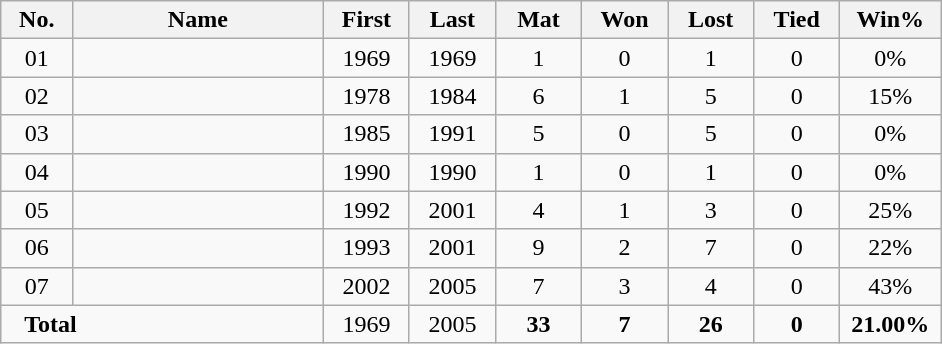<table class="wikitable sortable" style="margin: 1em auto 1em auto">
<tr>
<th width="40">No.</th>
<th width="160">Name</th>
<th width="50">First</th>
<th width="50">Last</th>
<th width="50">Mat</th>
<th width="50">Won</th>
<th width="50">Lost</th>
<th width="50">Tied</th>
<th width="60">Win%</th>
</tr>
<tr align=center>
<td><span>0</span>1</td>
<td align=left></td>
<td>1969</td>
<td>1969</td>
<td>1</td>
<td>0</td>
<td>1</td>
<td>0</td>
<td>0%</td>
</tr>
<tr align=center>
<td><span>0</span>2</td>
<td align=left></td>
<td>1978</td>
<td>1984</td>
<td>6</td>
<td>1</td>
<td>5</td>
<td>0</td>
<td>15%</td>
</tr>
<tr align=center>
<td><span>0</span>3</td>
<td align=left></td>
<td>1985</td>
<td>1991</td>
<td>5</td>
<td>0</td>
<td>5</td>
<td>0</td>
<td>0%</td>
</tr>
<tr align=center>
<td><span>0</span>4</td>
<td align=left></td>
<td>1990</td>
<td>1990</td>
<td>1</td>
<td>0</td>
<td>1</td>
<td>0</td>
<td>0%</td>
</tr>
<tr align=center>
<td><span>0</span>5</td>
<td align=left></td>
<td>1992</td>
<td>2001</td>
<td>4</td>
<td>1</td>
<td>3</td>
<td>0</td>
<td>25%</td>
</tr>
<tr align=center>
<td><span>0</span>6</td>
<td align=left></td>
<td>1993</td>
<td>2001</td>
<td>9</td>
<td>2</td>
<td>7</td>
<td>0</td>
<td>22%</td>
</tr>
<tr align=center>
<td><span>0</span>7</td>
<td align=left></td>
<td>2002</td>
<td>2005</td>
<td>7</td>
<td>3</td>
<td>4</td>
<td>0</td>
<td>43%</td>
</tr>
<tr class="sortbottom" align=center>
<td colspan=2 align=left><strong>   Total</strong></td>
<td>1969</td>
<td>2005</td>
<td><strong>33</strong></td>
<td><strong>7</strong></td>
<td><strong>26</strong></td>
<td><strong>0</strong></td>
<td><strong>21.00%</strong></td>
</tr>
</table>
